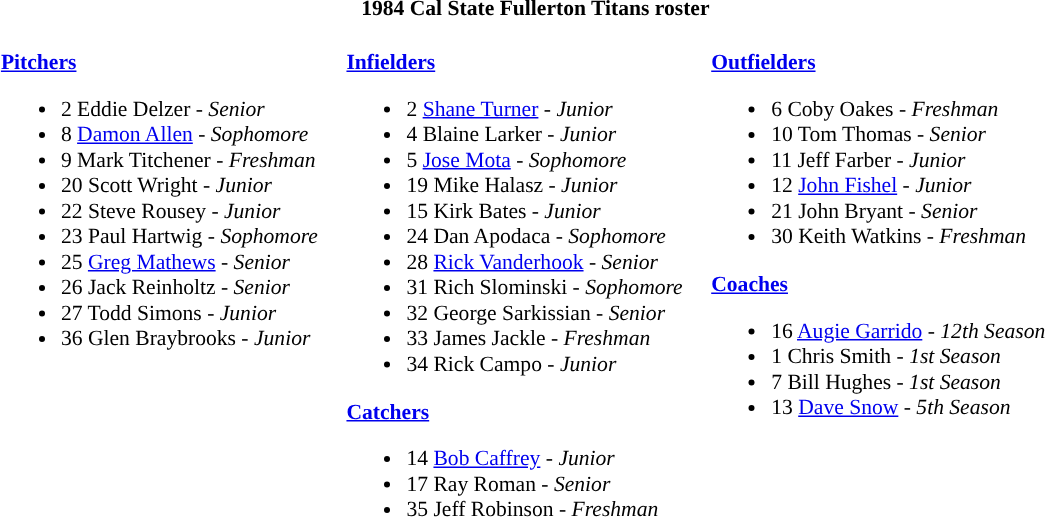<table class="toccolours" style="border-collapse:collapse; font-size:90%;">
<tr>
<th colspan="7">1984 Cal State Fullerton Titans roster</th>
</tr>
<tr>
<td width="03"> </td>
<td valign="top"><br><strong><a href='#'>Pitchers</a></strong><ul><li>2 Eddie Delzer - <em>Senior</em></li><li>8 <a href='#'>Damon Allen</a> - <em>Sophomore</em></li><li>9 Mark Titchener - <em>Freshman</em></li><li>20 Scott Wright - <em>Junior</em></li><li>22 Steve Rousey - <em>Junior</em></li><li>23 Paul Hartwig - <em>Sophomore</em></li><li>25 <a href='#'>Greg Mathews</a> - <em>Senior</em></li><li>26 Jack Reinholtz - <em>Senior</em></li><li>27 Todd Simons - <em>Junior</em></li><li>36 Glen Braybrooks - <em>Junior</em></li></ul></td>
<td width="15"> </td>
<td valign="top"><br><strong><a href='#'>Infielders</a></strong><ul><li>2 <a href='#'>Shane Turner</a> - <em>Junior</em></li><li>4 Blaine Larker - <em>Junior</em></li><li>5 <a href='#'>Jose Mota</a> - <em>Sophomore</em></li><li>19 Mike Halasz - <em>Junior</em></li><li>15 Kirk Bates - <em>Junior</em></li><li>24 Dan Apodaca - <em>Sophomore</em></li><li>28 <a href='#'>Rick Vanderhook</a> - <em>Senior</em></li><li>31 Rich Slominski - <em>Sophomore</em></li><li>32 George Sarkissian - <em>Senior</em></li><li>33 James Jackle - <em>Freshman</em></li><li>34 Rick Campo - <em>Junior</em></li></ul><strong><a href='#'>Catchers</a></strong><ul><li>14 <a href='#'>Bob Caffrey</a> - <em>Junior</em></li><li>17 Ray Roman - <em>Senior</em></li><li>35 Jeff Robinson - <em>Freshman</em></li></ul></td>
<td width="15"> </td>
<td valign="top"><br><strong><a href='#'>Outfielders</a></strong><ul><li>6 Coby Oakes - <em>Freshman</em></li><li>10 Tom Thomas - <em>Senior</em></li><li>11 Jeff Farber - <em>Junior</em></li><li>12 <a href='#'>John Fishel</a> - <em>Junior</em></li><li>21 John Bryant - <em>Senior</em></li><li>30 Keith Watkins - <em>Freshman</em></li></ul><strong><a href='#'>Coaches</a></strong><ul><li>16 <a href='#'>Augie Garrido</a> - <em>12th Season</em></li><li>1 Chris Smith - <em>1st Season</em></li><li>7 Bill Hughes - <em>1st Season</em></li><li>13 <a href='#'>Dave Snow</a> - <em>5th Season</em></li></ul></td>
<td width="20"> </td>
</tr>
</table>
